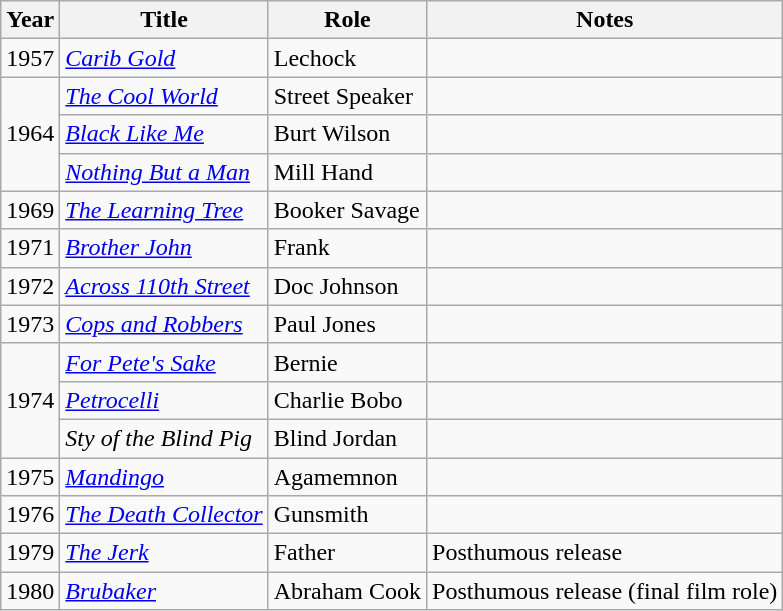<table class="wikitable">
<tr>
<th>Year</th>
<th>Title</th>
<th>Role</th>
<th>Notes</th>
</tr>
<tr>
<td>1957</td>
<td><em><a href='#'>Carib Gold</a></em></td>
<td>Lechock</td>
<td></td>
</tr>
<tr>
<td rowspan=3>1964</td>
<td><em><a href='#'>The Cool World</a></em></td>
<td>Street Speaker</td>
<td></td>
</tr>
<tr>
<td><em><a href='#'>Black Like Me</a></em></td>
<td>Burt Wilson</td>
<td></td>
</tr>
<tr>
<td><em><a href='#'>Nothing But a Man</a></em></td>
<td>Mill Hand</td>
</tr>
<tr>
<td>1969</td>
<td><em><a href='#'>The Learning Tree</a></em></td>
<td>Booker Savage</td>
<td></td>
</tr>
<tr>
<td>1971</td>
<td><em><a href='#'>Brother John</a></em></td>
<td>Frank</td>
<td></td>
</tr>
<tr>
<td>1972</td>
<td><em><a href='#'>Across 110th Street</a></em></td>
<td>Doc Johnson</td>
<td></td>
</tr>
<tr>
<td>1973</td>
<td><em><a href='#'>Cops and Robbers</a></em></td>
<td>Paul Jones</td>
<td></td>
</tr>
<tr>
<td rowspan=3>1974</td>
<td><em><a href='#'>For Pete's Sake</a></em></td>
<td>Bernie</td>
<td></td>
</tr>
<tr>
<td><em><a href='#'>Petrocelli</a></em></td>
<td>Charlie Bobo</td>
<td></td>
</tr>
<tr>
<td><em>Sty of the Blind Pig</em></td>
<td>Blind Jordan</td>
<td></td>
</tr>
<tr>
<td>1975</td>
<td><em><a href='#'>Mandingo</a></em></td>
<td>Agamemnon</td>
<td></td>
</tr>
<tr>
<td>1976</td>
<td><em><a href='#'>The Death Collector</a></em></td>
<td>Gunsmith</td>
<td></td>
</tr>
<tr>
<td>1979</td>
<td><em><a href='#'>The Jerk</a></em></td>
<td>Father</td>
<td>Posthumous release</td>
</tr>
<tr>
<td>1980</td>
<td><em><a href='#'>Brubaker</a></em></td>
<td>Abraham Cook</td>
<td>Posthumous release (final film role)</td>
</tr>
</table>
